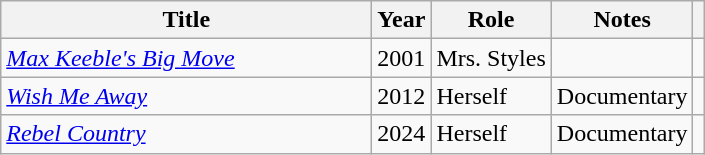<table class="wikitable sortable plainrowheaders">
<tr>
<th scope="col" style="width:15em;">Title</th>
<th scope="col">Year</th>
<th scope="col">Role</th>
<th scope="col" class="unsortable">Notes</th>
<th></th>
</tr>
<tr>
<td><em><a href='#'>Max Keeble's Big Move</a></em></td>
<td>2001</td>
<td>Mrs. Styles</td>
<td></td>
<td align="center"></td>
</tr>
<tr>
<td><em><a href='#'>Wish Me Away</a></em></td>
<td>2012</td>
<td>Herself</td>
<td>Documentary</td>
<td align="center"></td>
</tr>
<tr>
<td><em><a href='#'>Rebel Country</a></em></td>
<td>2024</td>
<td>Herself</td>
<td>Documentary</td>
<td align="center"></td>
</tr>
</table>
